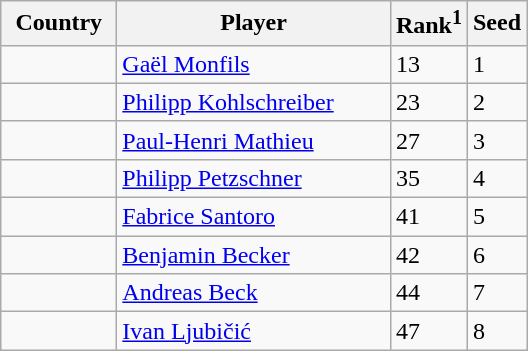<table class="sortable wikitable">
<tr>
<th width="70">Country</th>
<th width="175">Player</th>
<th>Rank<sup>1</sup></th>
<th>Seed</th>
</tr>
<tr>
<td></td>
<td><a href='#'>Gaël Monfils</a></td>
<td>13</td>
<td>1</td>
</tr>
<tr>
<td></td>
<td><a href='#'>Philipp Kohlschreiber</a></td>
<td>23</td>
<td>2</td>
</tr>
<tr>
<td></td>
<td><a href='#'>Paul-Henri Mathieu</a></td>
<td>27</td>
<td>3</td>
</tr>
<tr>
<td></td>
<td><a href='#'>Philipp Petzschner</a></td>
<td>35</td>
<td>4</td>
</tr>
<tr>
<td></td>
<td><a href='#'>Fabrice Santoro</a></td>
<td>41</td>
<td>5</td>
</tr>
<tr>
<td></td>
<td><a href='#'>Benjamin Becker</a></td>
<td>42</td>
<td>6</td>
</tr>
<tr>
<td></td>
<td><a href='#'>Andreas Beck</a></td>
<td>44</td>
<td>7</td>
</tr>
<tr>
<td></td>
<td><a href='#'>Ivan Ljubičić</a></td>
<td>47</td>
<td>8</td>
</tr>
</table>
